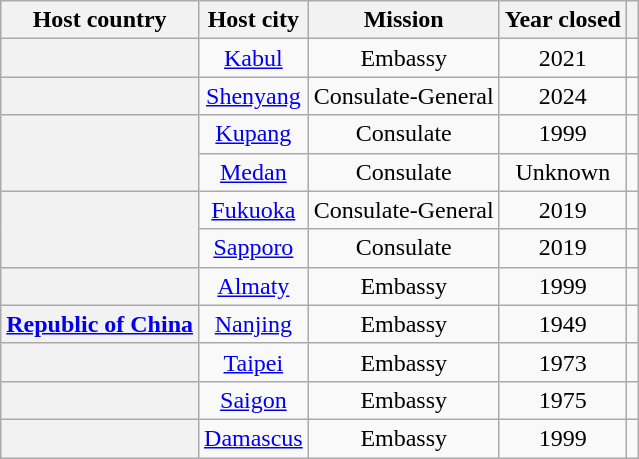<table class="wikitable plainrowheaders" style="text-align:center;">
<tr>
<th scope="col">Host country</th>
<th scope="col">Host city</th>
<th scope="col">Mission</th>
<th scope="col">Year closed</th>
<th scope="col"></th>
</tr>
<tr>
<th scope="row"></th>
<td><a href='#'>Kabul</a></td>
<td>Embassy</td>
<td>2021</td>
<td></td>
</tr>
<tr>
<th scope="row"></th>
<td><a href='#'>Shenyang</a></td>
<td>Consulate-General</td>
<td>2024</td>
<td></td>
</tr>
<tr>
<th scope="row" rowspan="2"></th>
<td><a href='#'>Kupang</a></td>
<td>Consulate</td>
<td>1999</td>
<td></td>
</tr>
<tr>
<td><a href='#'>Medan</a></td>
<td>Consulate</td>
<td>Unknown</td>
<td></td>
</tr>
<tr>
<th scope="row" rowspan="2"></th>
<td><a href='#'>Fukuoka</a></td>
<td>Consulate-General</td>
<td>2019</td>
<td></td>
</tr>
<tr>
<td><a href='#'>Sapporo</a></td>
<td>Consulate</td>
<td>2019</td>
<td></td>
</tr>
<tr>
<th scope="row"></th>
<td><a href='#'>Almaty</a></td>
<td>Embassy</td>
<td>1999</td>
<td></td>
</tr>
<tr>
<th scope="row"> <a href='#'>Republic of China</a></th>
<td><a href='#'>Nanjing</a></td>
<td>Embassy</td>
<td>1949</td>
<td></td>
</tr>
<tr>
<th scope="row"></th>
<td><a href='#'>Taipei</a></td>
<td>Embassy</td>
<td>1973</td>
<td></td>
</tr>
<tr>
<th scope="row"></th>
<td><a href='#'>Saigon</a></td>
<td>Embassy</td>
<td>1975</td>
<td></td>
</tr>
<tr>
<th scope="row"></th>
<td><a href='#'>Damascus</a></td>
<td>Embassy</td>
<td>1999</td>
<td></td>
</tr>
</table>
